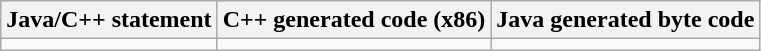<table class="wikitable">
<tr>
<th>Java/C++ statement</th>
<th>C++ generated code (x86)</th>
<th>Java generated byte code</th>
</tr>
<tr>
<td></td>
<td></td>
<td></td>
</tr>
</table>
